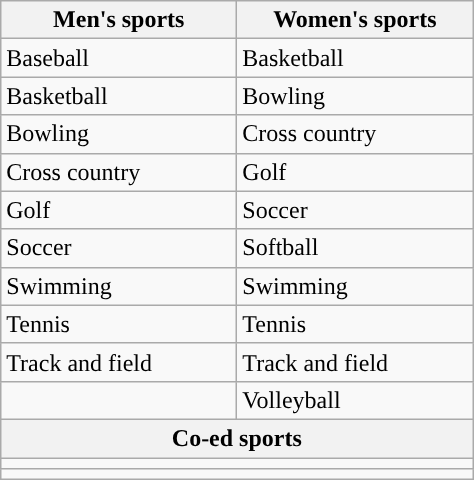<table class="wikitable"; style= "text-align: ">
<tr>
<th width=150px>Men's sports</th>
<th width=150px>Women's sports</th>
</tr>
<tr>
<td>Baseball</td>
<td>Basketball</td>
</tr>
<tr>
<td>Basketball</td>
<td>Bowling</td>
</tr>
<tr>
<td>Bowling</td>
<td>Cross country</td>
</tr>
<tr>
<td>Cross country</td>
<td>Golf</td>
</tr>
<tr>
<td>Golf</td>
<td>Soccer</td>
</tr>
<tr>
<td>Soccer</td>
<td>Softball</td>
</tr>
<tr>
<td>Swimming</td>
<td>Swimming</td>
</tr>
<tr>
<td>Tennis</td>
<td>Tennis</td>
</tr>
<tr>
<td>Track and field</td>
<td>Track and field</td>
</tr>
<tr>
<td></td>
<td>Volleyball</td>
</tr>
<tr>
<th colspan=2>Co-ed sports</th>
</tr>
<tr>
<td colspan=2></td>
</tr>
<tr>
<td colspan=2></td>
</tr>
</table>
